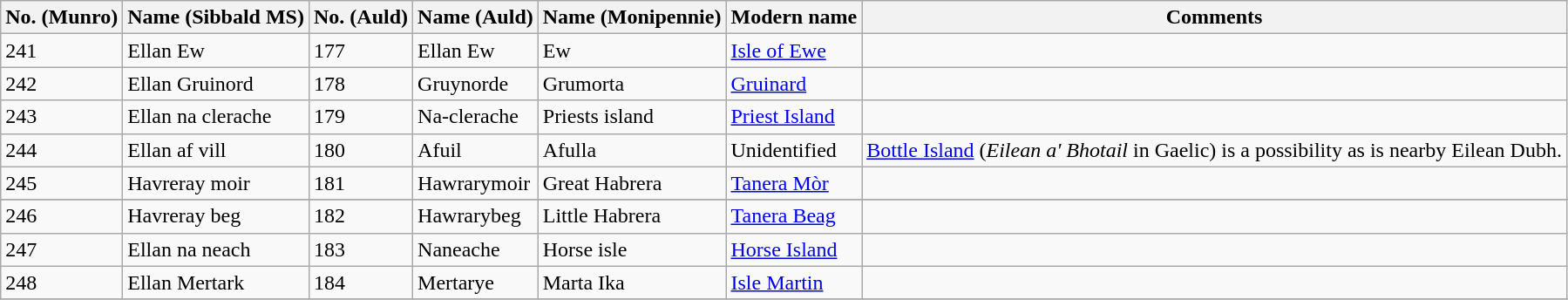<table class="wikitable sortable">
<tr>
<th>No. (Munro)</th>
<th>Name (Sibbald MS)</th>
<th>No. (Auld)</th>
<th>Name (Auld)</th>
<th>Name (Monipennie)</th>
<th>Modern name</th>
<th>Comments</th>
</tr>
<tr>
<td>241</td>
<td>Ellan Ew</td>
<td>177</td>
<td>Ellan Ew</td>
<td>Ew</td>
<td><a href='#'>Isle of Ewe</a></td>
<td></td>
</tr>
<tr>
<td>242</td>
<td>Ellan Gruinord</td>
<td>178</td>
<td>Gruynorde</td>
<td>Grumorta</td>
<td><a href='#'>Gruinard</a></td>
<td></td>
</tr>
<tr>
<td>243</td>
<td>Ellan na clerache</td>
<td>179</td>
<td>Na-clerache</td>
<td>Priests island</td>
<td><a href='#'>Priest Island</a></td>
<td></td>
</tr>
<tr>
<td>244</td>
<td>Ellan af vill</td>
<td>180</td>
<td>Afuil</td>
<td>Afulla</td>
<td>Unidentified</td>
<td><a href='#'>Bottle Island</a> (<em>Eilean a' Bhotail</em> in Gaelic) is a possibility as is nearby Eilean Dubh.</td>
</tr>
<tr>
<td>245</td>
<td>Havreray moir</td>
<td>181</td>
<td>Hawrarymoir</td>
<td>Great Habrera</td>
<td><a href='#'>Tanera Mòr</a></td>
<td></td>
</tr>
<tr>
</tr>
<tr>
<td>246</td>
<td>Havreray beg</td>
<td>182</td>
<td>Hawrarybeg</td>
<td>Little Habrera</td>
<td><a href='#'>Tanera Beag</a></td>
<td></td>
</tr>
<tr>
<td>247</td>
<td>Ellan na neach</td>
<td>183</td>
<td>Naneache</td>
<td>Horse isle</td>
<td><a href='#'>Horse Island</a></td>
<td></td>
</tr>
<tr>
<td>248</td>
<td>Ellan Mertark</td>
<td>184</td>
<td>Mertarye</td>
<td>Marta Ika</td>
<td><a href='#'>Isle Martin</a></td>
<td></td>
</tr>
<tr>
</tr>
</table>
